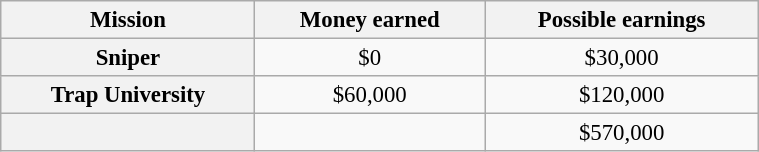<table class="wikitable plainrowheaders floatright" style="font-size: 95%; margin: 10px; text-align: center;" align="right" width="40%">
<tr>
<th scope="col">Mission</th>
<th scope="col">Money earned</th>
<th scope="col">Possible earnings</th>
</tr>
<tr>
<th scope="row">Sniper</th>
<td>$0</td>
<td>$30,000</td>
</tr>
<tr>
<th scope="row">Trap University</th>
<td>$60,000</td>
<td>$120,000</td>
</tr>
<tr>
<th scope="row"><strong></strong></th>
<td><strong></strong></td>
<td>$570,000</td>
</tr>
</table>
